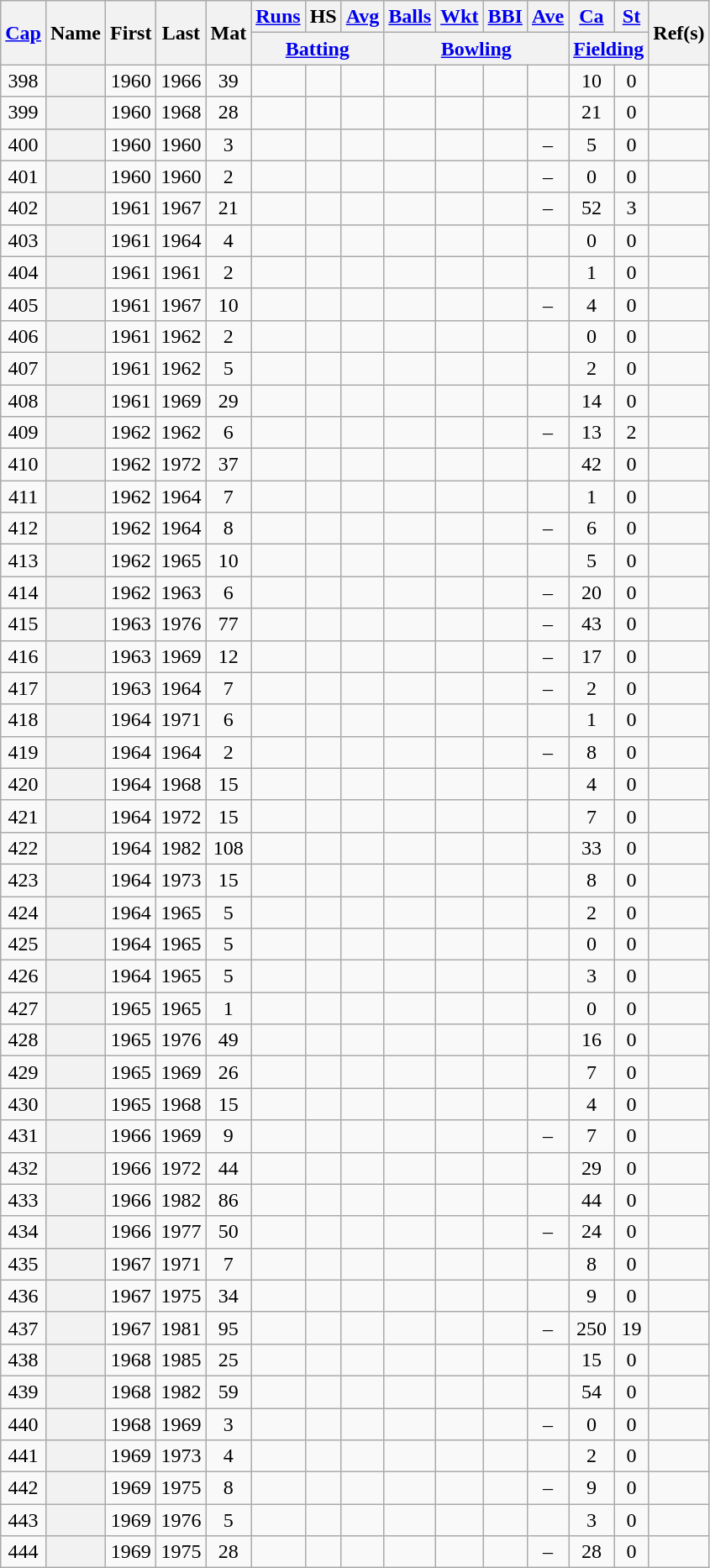<table class="wikitable sortable plainrowheaders">
<tr align="center">
<th scope="col" rowspan="2"><a href='#'>Cap</a></th>
<th scope="col" rowspan="2">Name</th>
<th scope="col" rowspan="2">First</th>
<th scope="col" rowspan="2">Last</th>
<th scope="col" rowspan="2">Mat</th>
<th scope="col"><a href='#'>Runs</a></th>
<th scope="col">HS</th>
<th scope="col"><a href='#'>Avg</a></th>
<th scope="col"><a href='#'>Balls</a></th>
<th scope="col"><a href='#'>Wkt</a></th>
<th scope="col"><a href='#'>BBI</a></th>
<th scope="col"><a href='#'>Ave</a></th>
<th scope="col"><a href='#'>Ca</a></th>
<th scope="col"><a href='#'>St</a></th>
<th scope="col" rowspan=2 class="unsortable">Ref(s)</th>
</tr>
<tr class="unsortable">
<th scope="col" colspan=3><a href='#'>Batting</a></th>
<th scope="col" colspan=4><a href='#'>Bowling</a></th>
<th scope="col" colspan=2><a href='#'>Fielding</a></th>
</tr>
<tr align="center">
<td>398</td>
<th scope="row"></th>
<td>1960</td>
<td>1966</td>
<td>39</td>
<td></td>
<td></td>
<td></td>
<td></td>
<td></td>
<td></td>
<td></td>
<td>10</td>
<td>0</td>
<td></td>
</tr>
<tr align="center">
<td>399</td>
<th scope="row"></th>
<td>1960</td>
<td>1968</td>
<td>28</td>
<td></td>
<td></td>
<td></td>
<td></td>
<td></td>
<td></td>
<td></td>
<td>21</td>
<td>0</td>
<td></td>
</tr>
<tr align="center">
<td>400</td>
<th scope="row"></th>
<td>1960</td>
<td>1960</td>
<td>3</td>
<td></td>
<td></td>
<td></td>
<td></td>
<td></td>
<td></td>
<td>–</td>
<td>5</td>
<td>0</td>
<td></td>
</tr>
<tr align="center">
<td>401</td>
<th scope="row"></th>
<td>1960</td>
<td>1960</td>
<td>2</td>
<td></td>
<td></td>
<td></td>
<td></td>
<td></td>
<td></td>
<td>–</td>
<td>0</td>
<td>0</td>
<td></td>
</tr>
<tr align="center">
<td>402</td>
<th scope="row"> </th>
<td>1961</td>
<td>1967</td>
<td>21</td>
<td></td>
<td></td>
<td></td>
<td></td>
<td></td>
<td></td>
<td>–</td>
<td>52</td>
<td>3</td>
<td></td>
</tr>
<tr align="center">
<td>403</td>
<th scope="row"></th>
<td>1961</td>
<td>1964</td>
<td>4</td>
<td></td>
<td></td>
<td></td>
<td></td>
<td></td>
<td></td>
<td></td>
<td>0</td>
<td>0</td>
<td></td>
</tr>
<tr align="center">
<td>404</td>
<th scope="row"></th>
<td>1961</td>
<td>1961</td>
<td>2</td>
<td></td>
<td></td>
<td></td>
<td></td>
<td></td>
<td></td>
<td></td>
<td>1</td>
<td>0</td>
<td></td>
</tr>
<tr align="center">
<td>405</td>
<th scope="row"></th>
<td>1961</td>
<td>1967</td>
<td>10</td>
<td></td>
<td></td>
<td></td>
<td></td>
<td></td>
<td></td>
<td>–</td>
<td>4</td>
<td>0</td>
<td></td>
</tr>
<tr align="center">
<td>406</td>
<th scope="row"></th>
<td>1961</td>
<td>1962</td>
<td>2</td>
<td></td>
<td></td>
<td></td>
<td></td>
<td></td>
<td></td>
<td></td>
<td>0</td>
<td>0</td>
<td></td>
</tr>
<tr align="center">
<td>407</td>
<th scope="row"></th>
<td>1961</td>
<td>1962</td>
<td>5</td>
<td></td>
<td></td>
<td></td>
<td></td>
<td></td>
<td></td>
<td></td>
<td>2</td>
<td>0</td>
<td></td>
</tr>
<tr align="center">
<td>408</td>
<th scope="row"></th>
<td>1961</td>
<td>1969</td>
<td>29</td>
<td></td>
<td></td>
<td></td>
<td></td>
<td></td>
<td></td>
<td></td>
<td>14</td>
<td>0</td>
<td></td>
</tr>
<tr align="center">
<td>409</td>
<th scope="row"> </th>
<td>1962</td>
<td>1962</td>
<td>6</td>
<td></td>
<td></td>
<td></td>
<td></td>
<td></td>
<td></td>
<td>–</td>
<td>13</td>
<td>2</td>
<td></td>
</tr>
<tr align="center">
<td>410</td>
<th scope="row"></th>
<td>1962</td>
<td>1972</td>
<td>37</td>
<td></td>
<td></td>
<td></td>
<td></td>
<td></td>
<td></td>
<td></td>
<td>42</td>
<td>0</td>
<td></td>
</tr>
<tr align="center">
<td>411</td>
<th scope="row"></th>
<td>1962</td>
<td>1964</td>
<td>7</td>
<td></td>
<td></td>
<td></td>
<td></td>
<td></td>
<td></td>
<td></td>
<td>1</td>
<td>0</td>
<td></td>
</tr>
<tr align="center">
<td>412</td>
<th scope="row"></th>
<td>1962</td>
<td>1964</td>
<td>8</td>
<td></td>
<td></td>
<td></td>
<td></td>
<td></td>
<td></td>
<td>–</td>
<td>6</td>
<td>0</td>
<td></td>
</tr>
<tr align="center">
<td>413</td>
<th scope="row"></th>
<td>1962</td>
<td>1965</td>
<td>10</td>
<td></td>
<td></td>
<td></td>
<td></td>
<td></td>
<td></td>
<td></td>
<td>5</td>
<td>0</td>
<td></td>
</tr>
<tr align="center">
<td>414</td>
<th scope="row"> </th>
<td>1962</td>
<td>1963</td>
<td>6</td>
<td></td>
<td></td>
<td></td>
<td></td>
<td></td>
<td></td>
<td>–</td>
<td>20</td>
<td>0</td>
<td></td>
</tr>
<tr align="center">
<td>415</td>
<th scope="row"> </th>
<td>1963</td>
<td>1976</td>
<td>77</td>
<td></td>
<td></td>
<td></td>
<td></td>
<td></td>
<td></td>
<td>–</td>
<td>43</td>
<td>0</td>
<td></td>
</tr>
<tr align="center">
<td>416</td>
<th scope="row"></th>
<td>1963</td>
<td>1969</td>
<td>12</td>
<td></td>
<td></td>
<td></td>
<td></td>
<td></td>
<td></td>
<td>–</td>
<td>17</td>
<td>0</td>
<td></td>
</tr>
<tr align="center">
<td>417</td>
<th scope="row"></th>
<td>1963</td>
<td>1964</td>
<td>7</td>
<td></td>
<td></td>
<td></td>
<td></td>
<td></td>
<td></td>
<td>–</td>
<td>2</td>
<td>0</td>
<td></td>
</tr>
<tr align="center">
<td>418</td>
<th scope="row"></th>
<td>1964</td>
<td>1971</td>
<td>6</td>
<td></td>
<td></td>
<td></td>
<td></td>
<td></td>
<td></td>
<td></td>
<td>1</td>
<td>0</td>
<td></td>
</tr>
<tr align="center">
<td>419</td>
<th scope="row"> </th>
<td>1964</td>
<td>1964</td>
<td>2</td>
<td></td>
<td></td>
<td></td>
<td></td>
<td></td>
<td></td>
<td>–</td>
<td>8</td>
<td>0</td>
<td></td>
</tr>
<tr align="center">
<td>420</td>
<th scope="row"></th>
<td>1964</td>
<td>1968</td>
<td>15</td>
<td></td>
<td></td>
<td></td>
<td></td>
<td></td>
<td></td>
<td></td>
<td>4</td>
<td>0</td>
<td></td>
</tr>
<tr align="center">
<td>421</td>
<th scope="row"></th>
<td>1964</td>
<td>1972</td>
<td>15</td>
<td></td>
<td></td>
<td></td>
<td></td>
<td></td>
<td></td>
<td></td>
<td>7</td>
<td>0</td>
<td></td>
</tr>
<tr align="center">
<td>422</td>
<th scope="row"> </th>
<td>1964</td>
<td>1982</td>
<td>108</td>
<td></td>
<td></td>
<td></td>
<td></td>
<td></td>
<td></td>
<td></td>
<td>33</td>
<td>0</td>
<td></td>
</tr>
<tr align="center">
<td>423</td>
<th scope="row"></th>
<td>1964</td>
<td>1973</td>
<td>15</td>
<td></td>
<td></td>
<td></td>
<td></td>
<td></td>
<td></td>
<td></td>
<td>8</td>
<td>0</td>
<td></td>
</tr>
<tr align="center">
<td>424</td>
<th scope="row"></th>
<td>1964</td>
<td>1965</td>
<td>5</td>
<td></td>
<td></td>
<td></td>
<td></td>
<td></td>
<td></td>
<td></td>
<td>2</td>
<td>0</td>
<td></td>
</tr>
<tr align="center">
<td>425</td>
<th scope="row"></th>
<td>1964</td>
<td>1965</td>
<td>5</td>
<td></td>
<td></td>
<td></td>
<td></td>
<td></td>
<td></td>
<td></td>
<td>0</td>
<td>0</td>
<td></td>
</tr>
<tr align="center">
<td>426</td>
<th scope="row"></th>
<td>1964</td>
<td>1965</td>
<td>5</td>
<td></td>
<td></td>
<td></td>
<td></td>
<td></td>
<td></td>
<td></td>
<td>3</td>
<td>0</td>
<td></td>
</tr>
<tr align="center">
<td>427</td>
<th scope="row"></th>
<td>1965</td>
<td>1965</td>
<td>1</td>
<td></td>
<td></td>
<td></td>
<td></td>
<td></td>
<td></td>
<td></td>
<td>0</td>
<td>0</td>
<td></td>
</tr>
<tr align="center">
<td>428</td>
<th scope="row"></th>
<td>1965</td>
<td>1976</td>
<td>49</td>
<td></td>
<td></td>
<td></td>
<td></td>
<td></td>
<td></td>
<td></td>
<td>16</td>
<td>0</td>
<td></td>
</tr>
<tr align="center">
<td>429</td>
<th scope="row"></th>
<td>1965</td>
<td>1969</td>
<td>26</td>
<td></td>
<td></td>
<td></td>
<td></td>
<td></td>
<td></td>
<td></td>
<td>7</td>
<td>0</td>
<td></td>
</tr>
<tr align="center">
<td>430</td>
<th scope="row"></th>
<td>1965</td>
<td>1968</td>
<td>15</td>
<td></td>
<td></td>
<td></td>
<td></td>
<td></td>
<td></td>
<td></td>
<td>4</td>
<td>0</td>
<td></td>
</tr>
<tr align="center">
<td>431</td>
<th scope="row"></th>
<td>1966</td>
<td>1969</td>
<td>9</td>
<td></td>
<td></td>
<td></td>
<td></td>
<td></td>
<td></td>
<td>–</td>
<td>7</td>
<td>0</td>
<td></td>
</tr>
<tr align="center">
<td>432</td>
<th scope="row"></th>
<td>1966</td>
<td>1972</td>
<td>44</td>
<td></td>
<td></td>
<td></td>
<td></td>
<td></td>
<td></td>
<td></td>
<td>29</td>
<td>0</td>
<td></td>
</tr>
<tr align="center">
<td>433</td>
<th scope="row"></th>
<td>1966</td>
<td>1982</td>
<td>86</td>
<td></td>
<td></td>
<td></td>
<td></td>
<td></td>
<td></td>
<td></td>
<td>44</td>
<td>0</td>
<td></td>
</tr>
<tr align="center">
<td>434</td>
<th scope="row"></th>
<td>1966</td>
<td>1977</td>
<td>50</td>
<td></td>
<td></td>
<td></td>
<td></td>
<td></td>
<td></td>
<td>–</td>
<td>24</td>
<td>0</td>
<td></td>
</tr>
<tr align="center">
<td>435</td>
<th scope="row"></th>
<td>1967</td>
<td>1971</td>
<td>7</td>
<td></td>
<td></td>
<td></td>
<td></td>
<td></td>
<td></td>
<td></td>
<td>8</td>
<td>0</td>
<td></td>
</tr>
<tr align="center">
<td>436</td>
<th scope="row"></th>
<td>1967</td>
<td>1975</td>
<td>34</td>
<td></td>
<td></td>
<td></td>
<td></td>
<td></td>
<td></td>
<td></td>
<td>9</td>
<td>0</td>
<td></td>
</tr>
<tr align="center">
<td>437</td>
<th scope="row"> </th>
<td>1967</td>
<td>1981</td>
<td>95</td>
<td></td>
<td></td>
<td></td>
<td></td>
<td></td>
<td></td>
<td>–</td>
<td>250</td>
<td>19</td>
<td></td>
</tr>
<tr align="center">
<td>438</td>
<th scope="row"></th>
<td>1968</td>
<td>1985</td>
<td>25</td>
<td></td>
<td></td>
<td></td>
<td></td>
<td></td>
<td></td>
<td></td>
<td>15</td>
<td>0</td>
<td></td>
</tr>
<tr align="center">
<td>439</td>
<th scope="row"> </th>
<td>1968</td>
<td>1982</td>
<td>59</td>
<td></td>
<td></td>
<td></td>
<td></td>
<td></td>
<td></td>
<td></td>
<td>54</td>
<td>0</td>
<td></td>
</tr>
<tr align="center">
<td>440</td>
<th scope="row"></th>
<td>1968</td>
<td>1969</td>
<td>3</td>
<td></td>
<td></td>
<td></td>
<td></td>
<td></td>
<td></td>
<td>–</td>
<td>0</td>
<td>0</td>
<td></td>
</tr>
<tr align="center">
<td>441</td>
<th scope="row"></th>
<td>1969</td>
<td>1973</td>
<td>4</td>
<td></td>
<td></td>
<td></td>
<td></td>
<td></td>
<td></td>
<td></td>
<td>2</td>
<td>0</td>
<td></td>
</tr>
<tr align="center">
<td>442</td>
<th scope="row"></th>
<td>1969</td>
<td>1975</td>
<td>8</td>
<td></td>
<td></td>
<td></td>
<td></td>
<td></td>
<td></td>
<td>–</td>
<td>9</td>
<td>0</td>
<td></td>
</tr>
<tr align="center">
<td>443</td>
<th scope="row"></th>
<td>1969</td>
<td>1976</td>
<td>5</td>
<td></td>
<td></td>
<td></td>
<td></td>
<td></td>
<td></td>
<td></td>
<td>3</td>
<td>0</td>
<td></td>
</tr>
<tr align="center">
<td>444</td>
<th scope="row"> </th>
<td>1969</td>
<td>1975</td>
<td>28</td>
<td></td>
<td></td>
<td></td>
<td></td>
<td></td>
<td></td>
<td>–</td>
<td>28</td>
<td>0</td>
<td></td>
</tr>
</table>
